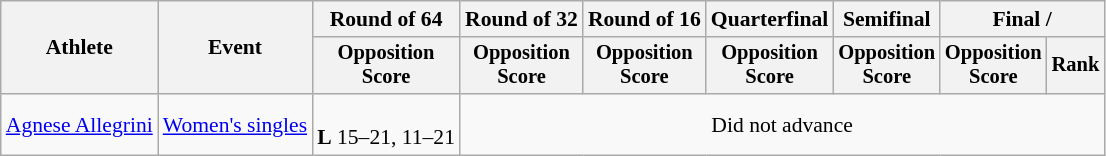<table class=wikitable style="font-size:90%">
<tr>
<th rowspan="2">Athlete</th>
<th rowspan="2">Event</th>
<th>Round of 64</th>
<th>Round of 32</th>
<th>Round of 16</th>
<th>Quarterfinal</th>
<th>Semifinal</th>
<th colspan=2>Final / </th>
</tr>
<tr style="font-size:95%">
<th>Opposition<br>Score</th>
<th>Opposition<br>Score</th>
<th>Opposition<br>Score</th>
<th>Opposition<br>Score</th>
<th>Opposition<br>Score</th>
<th>Opposition<br>Score</th>
<th>Rank</th>
</tr>
<tr align=center>
<td align=left><a href='#'>Agnese Allegrini</a></td>
<td align=left><a href='#'>Women's singles</a></td>
<td><br><strong>L</strong> 15–21, 11–21</td>
<td colspan=6>Did not advance</td>
</tr>
</table>
